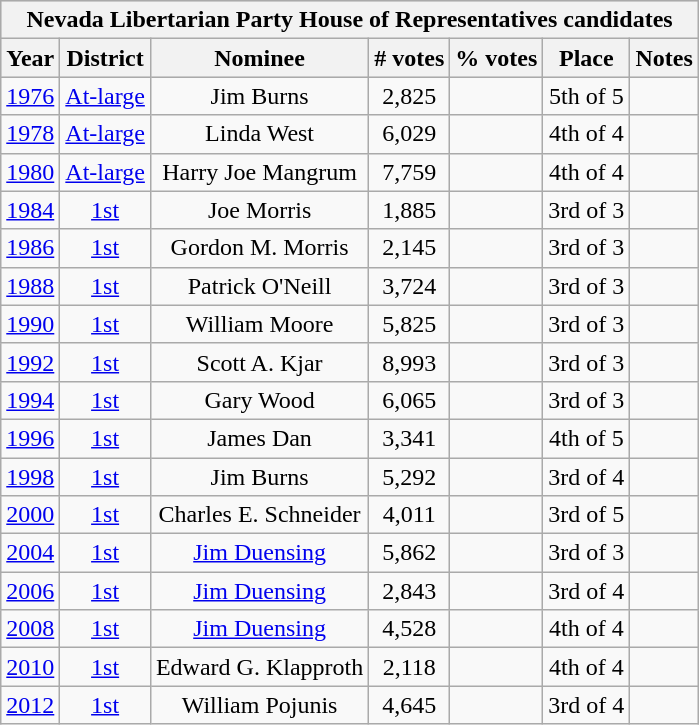<table class=wikitable style="text-align:center;">
<tr style="background:lightgrey;">
<th colspan="9">Nevada Libertarian Party House of Representatives candidates</th>
</tr>
<tr style="background:lightgrey;">
<th>Year</th>
<th>District</th>
<th>Nominee</th>
<th># votes</th>
<th>% votes</th>
<th>Place</th>
<th>Notes</th>
</tr>
<tr>
<td><a href='#'>1976</a></td>
<td><a href='#'>At-large</a></td>
<td>Jim Burns</td>
<td>2,825</td>
<td></td>
<td>5th of 5</td>
<td></td>
</tr>
<tr>
<td><a href='#'>1978</a></td>
<td><a href='#'>At-large</a></td>
<td>Linda West</td>
<td>6,029</td>
<td></td>
<td>4th of 4</td>
<td></td>
</tr>
<tr>
<td><a href='#'>1980</a></td>
<td><a href='#'>At-large</a></td>
<td>Harry Joe Mangrum</td>
<td>7,759</td>
<td></td>
<td>4th of 4</td>
<td></td>
</tr>
<tr>
<td><a href='#'>1984</a></td>
<td><a href='#'>1st</a></td>
<td>Joe Morris</td>
<td>1,885</td>
<td></td>
<td>3rd of 3</td>
<td></td>
</tr>
<tr>
<td><a href='#'>1986</a></td>
<td><a href='#'>1st</a></td>
<td>Gordon M. Morris</td>
<td>2,145</td>
<td></td>
<td>3rd of 3</td>
<td></td>
</tr>
<tr>
<td><a href='#'>1988</a></td>
<td><a href='#'>1st</a></td>
<td>Patrick O'Neill</td>
<td>3,724</td>
<td></td>
<td>3rd of 3</td>
<td></td>
</tr>
<tr>
<td><a href='#'>1990</a></td>
<td><a href='#'>1st</a></td>
<td>William Moore</td>
<td>5,825</td>
<td></td>
<td>3rd of 3</td>
<td></td>
</tr>
<tr>
<td><a href='#'>1992</a></td>
<td><a href='#'>1st</a></td>
<td>Scott A. Kjar</td>
<td>8,993</td>
<td></td>
<td>3rd of 3</td>
<td></td>
</tr>
<tr>
<td><a href='#'>1994</a></td>
<td><a href='#'>1st</a></td>
<td>Gary Wood</td>
<td>6,065</td>
<td></td>
<td>3rd of 3</td>
<td></td>
</tr>
<tr>
<td><a href='#'>1996</a></td>
<td><a href='#'>1st</a></td>
<td>James Dan</td>
<td>3,341</td>
<td></td>
<td>4th of 5</td>
<td></td>
</tr>
<tr>
<td><a href='#'>1998</a></td>
<td><a href='#'>1st</a></td>
<td>Jim Burns</td>
<td>5,292</td>
<td></td>
<td>3rd of 4</td>
<td></td>
</tr>
<tr>
<td><a href='#'>2000</a></td>
<td><a href='#'>1st</a></td>
<td>Charles E. Schneider</td>
<td>4,011</td>
<td></td>
<td>3rd of 5</td>
<td></td>
</tr>
<tr>
<td><a href='#'>2004</a></td>
<td><a href='#'>1st</a></td>
<td><a href='#'>Jim Duensing</a></td>
<td>5,862</td>
<td></td>
<td>3rd of 3</td>
<td></td>
</tr>
<tr>
<td><a href='#'>2006</a></td>
<td><a href='#'>1st</a></td>
<td><a href='#'>Jim Duensing</a></td>
<td>2,843</td>
<td></td>
<td>3rd of 4</td>
<td></td>
</tr>
<tr>
<td><a href='#'>2008</a></td>
<td><a href='#'>1st</a></td>
<td><a href='#'>Jim Duensing</a></td>
<td>4,528</td>
<td></td>
<td>4th of 4</td>
<td></td>
</tr>
<tr>
<td><a href='#'>2010</a></td>
<td><a href='#'>1st</a></td>
<td>Edward G. Klapproth</td>
<td>2,118</td>
<td></td>
<td>4th of 4</td>
<td></td>
</tr>
<tr>
<td><a href='#'>2012</a></td>
<td><a href='#'>1st</a></td>
<td>William Pojunis</td>
<td>4,645</td>
<td></td>
<td>3rd of 4</td>
<td></td>
</tr>
</table>
